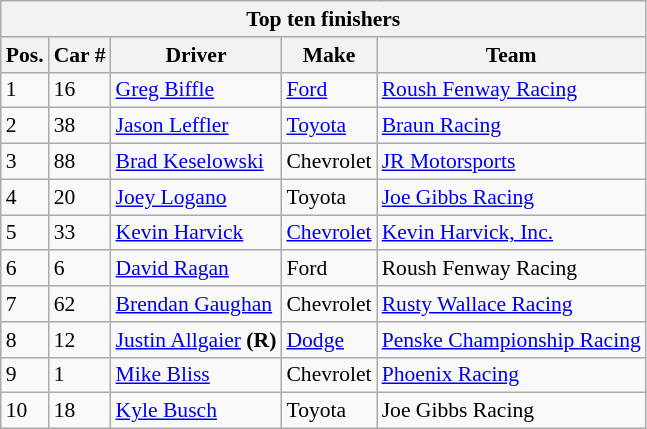<table class="wikitable" style="font-size: 90%;">
<tr>
<th colspan=5>Top ten finishers</th>
</tr>
<tr>
<th>Pos.</th>
<th>Car #</th>
<th>Driver</th>
<th>Make</th>
<th>Team</th>
</tr>
<tr>
<td>1</td>
<td>16</td>
<td><a href='#'>Greg Biffle</a></td>
<td><a href='#'>Ford</a></td>
<td><a href='#'>Roush Fenway Racing</a></td>
</tr>
<tr>
<td>2</td>
<td>38</td>
<td><a href='#'>Jason Leffler</a></td>
<td><a href='#'>Toyota</a></td>
<td><a href='#'>Braun Racing</a></td>
</tr>
<tr>
<td>3</td>
<td>88</td>
<td><a href='#'>Brad Keselowski</a></td>
<td>Chevrolet</td>
<td><a href='#'>JR Motorsports</a></td>
</tr>
<tr>
<td>4</td>
<td>20</td>
<td><a href='#'>Joey Logano</a></td>
<td>Toyota</td>
<td><a href='#'>Joe Gibbs Racing</a></td>
</tr>
<tr>
<td>5</td>
<td>33</td>
<td><a href='#'>Kevin Harvick</a></td>
<td><a href='#'>Chevrolet</a></td>
<td><a href='#'>Kevin Harvick, Inc.</a></td>
</tr>
<tr>
<td>6</td>
<td>6</td>
<td><a href='#'>David Ragan</a></td>
<td>Ford</td>
<td>Roush Fenway Racing</td>
</tr>
<tr>
<td>7</td>
<td>62</td>
<td><a href='#'>Brendan Gaughan</a></td>
<td>Chevrolet</td>
<td><a href='#'>Rusty Wallace Racing</a></td>
</tr>
<tr>
<td>8</td>
<td>12</td>
<td><a href='#'>Justin Allgaier</a> <strong>(R)</strong></td>
<td><a href='#'>Dodge</a></td>
<td><a href='#'>Penske Championship Racing</a></td>
</tr>
<tr>
<td>9</td>
<td>1</td>
<td><a href='#'>Mike Bliss</a></td>
<td>Chevrolet</td>
<td><a href='#'>Phoenix Racing</a></td>
</tr>
<tr>
<td>10</td>
<td>18</td>
<td><a href='#'>Kyle Busch</a></td>
<td>Toyota</td>
<td>Joe Gibbs Racing</td>
</tr>
</table>
